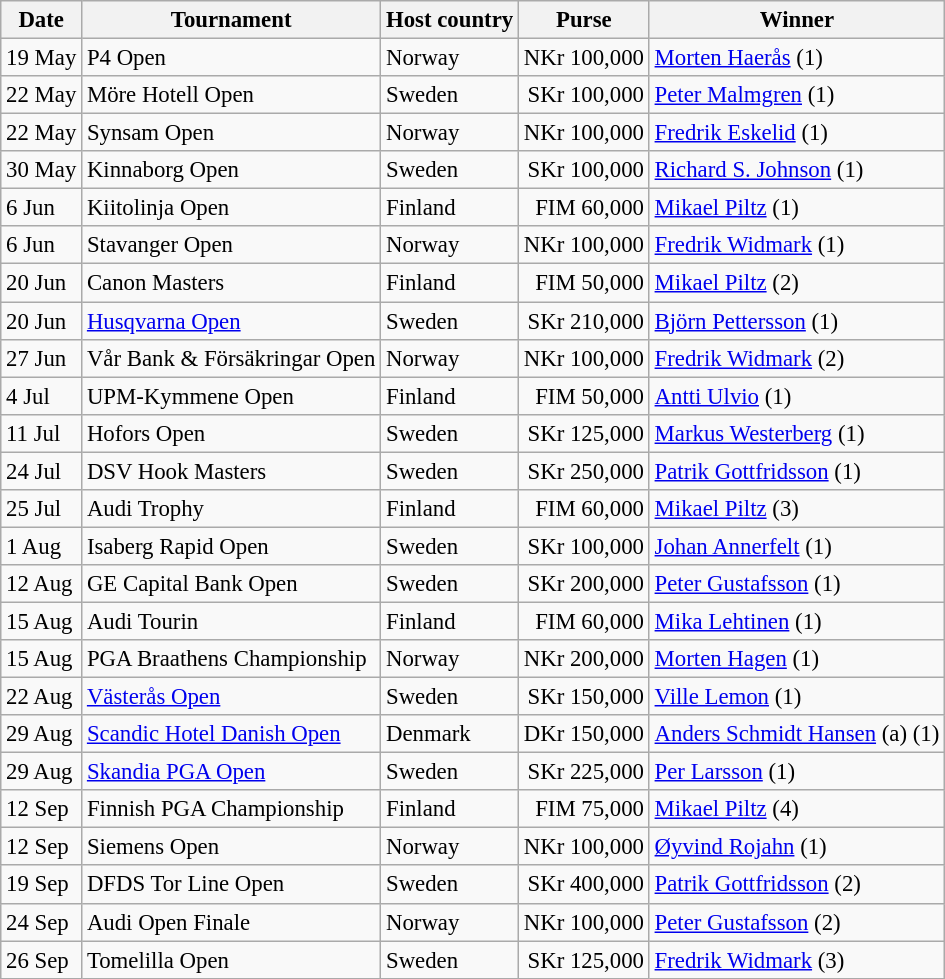<table class="wikitable" style="font-size:95%;">
<tr>
<th>Date</th>
<th>Tournament</th>
<th>Host country</th>
<th>Purse</th>
<th>Winner</th>
</tr>
<tr>
<td>19 May</td>
<td>P4 Open</td>
<td>Norway</td>
<td align=right>NKr 100,000</td>
<td> <a href='#'>Morten Haerås</a> (1)</td>
</tr>
<tr>
<td>22 May</td>
<td>Möre Hotell Open</td>
<td>Sweden</td>
<td align=right>SKr 100,000</td>
<td> <a href='#'>Peter Malmgren</a> (1)</td>
</tr>
<tr>
<td>22 May</td>
<td>Synsam Open</td>
<td>Norway</td>
<td align=right>NKr 100,000</td>
<td> <a href='#'>Fredrik Eskelid</a> (1)</td>
</tr>
<tr>
<td>30 May</td>
<td>Kinnaborg Open</td>
<td>Sweden</td>
<td align=right>SKr 100,000</td>
<td> <a href='#'>Richard S. Johnson</a> (1)</td>
</tr>
<tr>
<td>6 Jun</td>
<td>Kiitolinja Open</td>
<td>Finland</td>
<td align=right>FIM 60,000</td>
<td> <a href='#'>Mikael Piltz</a> (1)</td>
</tr>
<tr>
<td>6 Jun</td>
<td>Stavanger Open</td>
<td>Norway</td>
<td align=right>NKr 100,000</td>
<td> <a href='#'>Fredrik Widmark</a> (1)</td>
</tr>
<tr>
<td>20 Jun</td>
<td>Canon Masters</td>
<td>Finland</td>
<td align=right>FIM 50,000</td>
<td> <a href='#'>Mikael Piltz</a> (2)</td>
</tr>
<tr>
<td>20 Jun</td>
<td><a href='#'>Husqvarna Open</a></td>
<td>Sweden</td>
<td align=right>SKr 210,000</td>
<td> <a href='#'>Björn Pettersson</a> (1)</td>
</tr>
<tr>
<td>27 Jun</td>
<td>Vår Bank & Försäkringar Open</td>
<td>Norway</td>
<td align=right>NKr 100,000</td>
<td> <a href='#'>Fredrik Widmark</a> (2)</td>
</tr>
<tr>
<td>4 Jul</td>
<td>UPM-Kymmene Open</td>
<td>Finland</td>
<td align=right>FIM 50,000</td>
<td> <a href='#'>Antti Ulvio</a> (1)</td>
</tr>
<tr>
<td>11 Jul</td>
<td>Hofors Open</td>
<td>Sweden</td>
<td align=right>SKr 125,000</td>
<td> <a href='#'>Markus Westerberg</a> (1)</td>
</tr>
<tr>
<td>24 Jul</td>
<td>DSV Hook Masters</td>
<td>Sweden</td>
<td align=right>SKr 250,000</td>
<td> <a href='#'>Patrik Gottfridsson</a> (1)</td>
</tr>
<tr>
<td>25 Jul</td>
<td>Audi Trophy</td>
<td>Finland</td>
<td align=right>FIM 60,000</td>
<td> <a href='#'>Mikael Piltz</a> (3)</td>
</tr>
<tr>
<td>1 Aug</td>
<td>Isaberg Rapid Open</td>
<td>Sweden</td>
<td align=right>SKr 100,000</td>
<td> <a href='#'>Johan Annerfelt</a> (1)</td>
</tr>
<tr>
<td>12 Aug</td>
<td>GE Capital Bank Open</td>
<td>Sweden</td>
<td align=right>SKr 200,000</td>
<td> <a href='#'>Peter Gustafsson</a> (1)</td>
</tr>
<tr>
<td>15 Aug</td>
<td>Audi Tourin</td>
<td>Finland</td>
<td align=right>FIM 60,000</td>
<td> <a href='#'>Mika Lehtinen</a> (1)</td>
</tr>
<tr>
<td>15 Aug</td>
<td>PGA Braathens Championship</td>
<td>Norway</td>
<td align=right>NKr 200,000</td>
<td> <a href='#'>Morten Hagen</a> (1)</td>
</tr>
<tr>
<td>22 Aug</td>
<td><a href='#'>Västerås Open</a></td>
<td>Sweden</td>
<td align=right>SKr 150,000</td>
<td> <a href='#'>Ville Lemon</a> (1)</td>
</tr>
<tr>
<td>29 Aug</td>
<td><a href='#'>Scandic Hotel Danish Open</a></td>
<td>Denmark</td>
<td align=right>DKr 150,000</td>
<td> <a href='#'>Anders Schmidt Hansen</a> (a) (1)</td>
</tr>
<tr>
<td>29 Aug</td>
<td><a href='#'>Skandia PGA Open</a></td>
<td>Sweden</td>
<td align=right>SKr 225,000</td>
<td> <a href='#'>Per Larsson</a> (1)</td>
</tr>
<tr>
<td>12 Sep</td>
<td>Finnish PGA Championship</td>
<td>Finland</td>
<td align=right>FIM 75,000</td>
<td> <a href='#'>Mikael Piltz</a> (4)</td>
</tr>
<tr>
<td>12 Sep</td>
<td>Siemens Open</td>
<td>Norway</td>
<td align=right>NKr 100,000</td>
<td> <a href='#'>Øyvind Rojahn</a> (1)</td>
</tr>
<tr>
<td>19 Sep</td>
<td>DFDS Tor Line Open</td>
<td>Sweden</td>
<td align=right>SKr 400,000</td>
<td> <a href='#'>Patrik Gottfridsson</a> (2)</td>
</tr>
<tr>
<td>24 Sep</td>
<td>Audi Open Finale</td>
<td>Norway</td>
<td align=right>NKr 100,000</td>
<td> <a href='#'>Peter Gustafsson</a> (2)</td>
</tr>
<tr>
<td>26 Sep</td>
<td>Tomelilla Open</td>
<td>Sweden</td>
<td align=right>SKr 125,000</td>
<td> <a href='#'>Fredrik Widmark</a> (3)</td>
</tr>
</table>
